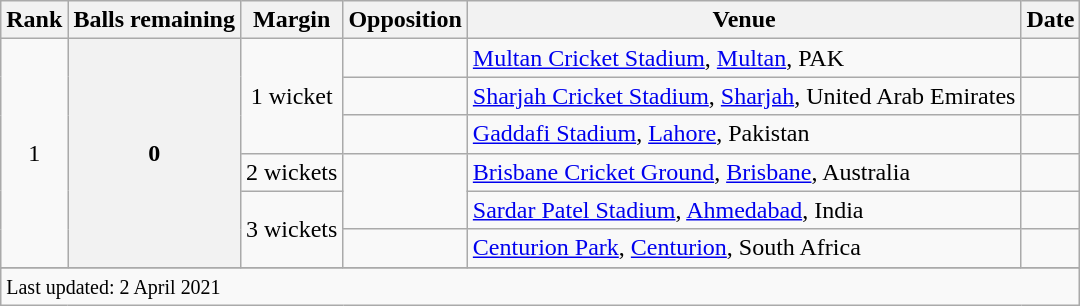<table class="wikitable plainrowheaders sortable">
<tr>
<th scope=col>Rank</th>
<th scope=col>Balls remaining</th>
<th scope=col>Margin</th>
<th scope=col>Opposition</th>
<th scope=col>Venue</th>
<th scope=col>Date</th>
</tr>
<tr>
<td align=center rowspan=6>1</td>
<th scope=row style=text-align:center; rowspan=6>0</th>
<td scope=row style=text-align:center; rowspan=3>1 wicket</td>
<td></td>
<td><a href='#'>Multan Cricket Stadium</a>, <a href='#'>Multan</a>, PAK</td>
<td></td>
</tr>
<tr>
<td></td>
<td><a href='#'>Sharjah Cricket Stadium</a>, <a href='#'>Sharjah</a>, United Arab Emirates</td>
<td></td>
</tr>
<tr>
<td></td>
<td><a href='#'>Gaddafi Stadium</a>, <a href='#'>Lahore</a>, Pakistan</td>
<td> </td>
</tr>
<tr>
<td scope=row style=text-align:center;>2 wickets</td>
<td rowspan=2></td>
<td><a href='#'>Brisbane Cricket Ground</a>, <a href='#'>Brisbane</a>, Australia</td>
<td></td>
</tr>
<tr>
<td scope=row style=text-align:center; rowspan=2>3 wickets</td>
<td><a href='#'>Sardar Patel Stadium</a>, <a href='#'>Ahmedabad</a>, India</td>
<td></td>
</tr>
<tr>
<td></td>
<td><a href='#'>Centurion Park</a>, <a href='#'>Centurion</a>, South Africa</td>
<td></td>
</tr>
<tr>
</tr>
<tr class=sortbottom>
<td colspan=6><small>Last updated: 2 April 2021</small></td>
</tr>
</table>
